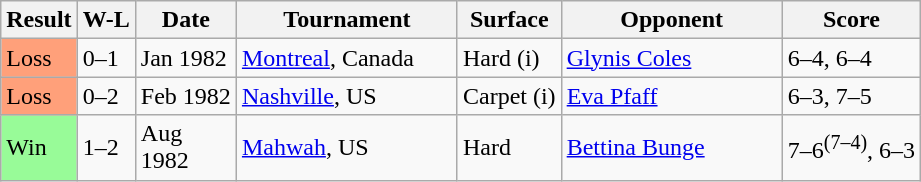<table class="sortable wikitable">
<tr>
<th>Result</th>
<th>W-L</th>
<th style="width:60px">Date</th>
<th style="width:140px">Tournament</th>
<th>Surface</th>
<th style="width:140px">Opponent</th>
<th>Score</th>
</tr>
<tr>
<td style="background:#ffa07a;">Loss</td>
<td>0–1</td>
<td>Jan 1982</td>
<td><a href='#'>Montreal</a>, Canada</td>
<td>Hard (i)</td>
<td> <a href='#'>Glynis Coles</a></td>
<td>6–4, 6–4</td>
</tr>
<tr>
<td style="background:#ffa07a;">Loss</td>
<td>0–2</td>
<td>Feb 1982</td>
<td><a href='#'>Nashville</a>, US</td>
<td>Carpet (i)</td>
<td> <a href='#'>Eva Pfaff</a></td>
<td>6–3, 7–5</td>
</tr>
<tr>
<td style="background:#98fb98;">Win</td>
<td>1–2</td>
<td>Aug 1982</td>
<td><a href='#'>Mahwah</a>, US</td>
<td>Hard</td>
<td> <a href='#'>Bettina Bunge</a></td>
<td>7–6<sup>(7–4)</sup>, 6–3</td>
</tr>
</table>
